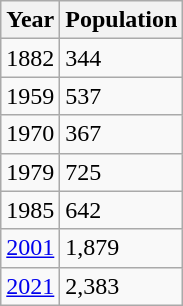<table class=wikitable align=left>
<tr>
<th>Year</th>
<th>Population</th>
</tr>
<tr>
<td>1882</td>
<td>344</td>
</tr>
<tr>
<td>1959</td>
<td>537</td>
</tr>
<tr>
<td>1970</td>
<td>367</td>
</tr>
<tr>
<td>1979</td>
<td>725</td>
</tr>
<tr>
<td>1985</td>
<td>642</td>
</tr>
<tr>
<td><a href='#'>2001</a></td>
<td>1,879</td>
</tr>
<tr>
<td><a href='#'>2021</a></td>
<td>2,383</td>
</tr>
</table>
